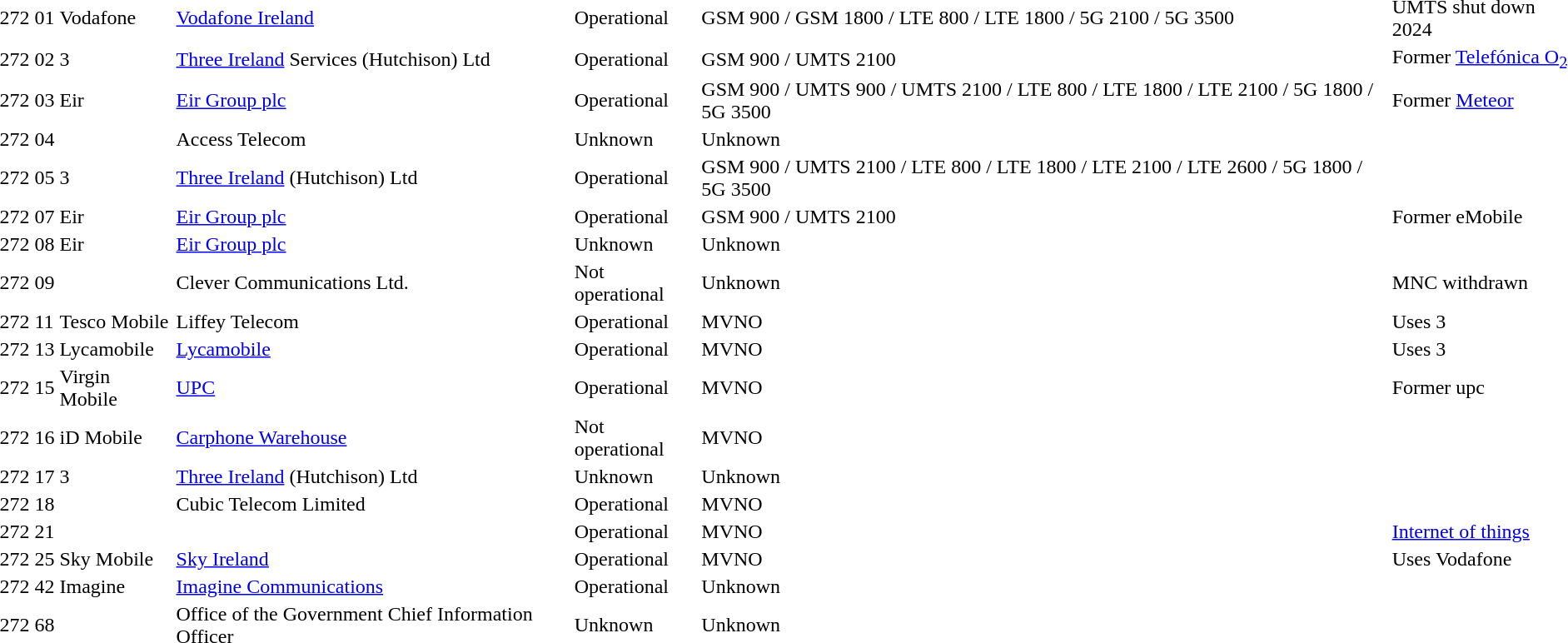<table>
<tr>
<td>272</td>
<td>01</td>
<td>Vodafone</td>
<td><a href='#'>Vodafone Ireland</a></td>
<td>Operational</td>
<td>GSM 900 / GSM 1800 / LTE 800 / LTE 1800 / 5G 2100 / 5G 3500</td>
<td> UMTS shut down 2024</td>
</tr>
<tr>
<td>272</td>
<td>02</td>
<td>3</td>
<td><a href='#'>Three Ireland</a> Services (Hutchison) Ltd</td>
<td>Operational</td>
<td>GSM 900 / UMTS 2100</td>
<td>Former <a href='#'>Telefónica O<sub>2</sub></a></td>
</tr>
<tr>
<td>272</td>
<td>03</td>
<td>Eir</td>
<td><a href='#'>Eir Group plc</a></td>
<td>Operational</td>
<td>GSM 900 / UMTS 900 / UMTS 2100 / LTE 800 / LTE 1800 / LTE 2100 / 5G 1800 / 5G 3500</td>
<td>Former <a href='#'>Meteor</a></td>
</tr>
<tr>
<td>272</td>
<td>04</td>
<td></td>
<td>Access Telecom</td>
<td>Unknown</td>
<td>Unknown</td>
<td></td>
</tr>
<tr>
<td>272</td>
<td>05</td>
<td>3</td>
<td><a href='#'>Three Ireland</a> (Hutchison) Ltd</td>
<td>Operational</td>
<td>GSM 900 / UMTS 2100 / LTE 800 / LTE 1800 / LTE 2100 / LTE 2600 / 5G 1800 / 5G 3500</td>
<td></td>
</tr>
<tr>
<td>272</td>
<td>07</td>
<td>Eir</td>
<td><a href='#'>Eir Group plc</a></td>
<td>Operational</td>
<td>GSM 900 / UMTS 2100</td>
<td>Former eMobile</td>
</tr>
<tr>
<td>272</td>
<td>08</td>
<td>Eir</td>
<td><a href='#'>Eir Group plc</a></td>
<td>Unknown</td>
<td>Unknown</td>
<td></td>
</tr>
<tr>
<td>272</td>
<td>09</td>
<td></td>
<td>Clever Communications Ltd.</td>
<td>Not operational</td>
<td>Unknown</td>
<td>MNC withdrawn</td>
</tr>
<tr>
<td>272</td>
<td>11</td>
<td>Tesco Mobile</td>
<td>Liffey Telecom</td>
<td>Operational</td>
<td>MVNO</td>
<td>Uses 3</td>
</tr>
<tr>
<td>272</td>
<td>13</td>
<td>Lycamobile</td>
<td><a href='#'>Lycamobile</a></td>
<td>Operational</td>
<td>MVNO</td>
<td>Uses 3</td>
</tr>
<tr>
<td>272</td>
<td>15</td>
<td>Virgin Mobile</td>
<td><a href='#'>UPC</a></td>
<td>Operational</td>
<td>MVNO</td>
<td>Former upc</td>
</tr>
<tr>
<td>272</td>
<td>16</td>
<td>iD Mobile</td>
<td><a href='#'>Carphone Warehouse</a></td>
<td>Not operational</td>
<td>MVNO</td>
<td></td>
</tr>
<tr>
<td>272</td>
<td>17</td>
<td>3</td>
<td><a href='#'>Three Ireland</a> (Hutchison) Ltd</td>
<td>Unknown</td>
<td>Unknown</td>
<td></td>
</tr>
<tr>
<td>272</td>
<td>18</td>
<td></td>
<td>Cubic Telecom Limited</td>
<td>Operational</td>
<td>MVNO</td>
<td></td>
</tr>
<tr>
<td>272</td>
<td>21</td>
<td></td>
<td></td>
<td>Operational</td>
<td>MVNO</td>
<td><a href='#'>Internet of things</a></td>
</tr>
<tr>
<td>272</td>
<td>25</td>
<td>Sky Mobile</td>
<td><a href='#'>Sky Ireland</a></td>
<td>Operational</td>
<td>MVNO</td>
<td>  Uses Vodafone</td>
</tr>
<tr>
<td>272</td>
<td>42</td>
<td>Imagine</td>
<td><a href='#'>Imagine Communications</a></td>
<td>Operational</td>
<td>Unknown</td>
<td></td>
</tr>
<tr>
<td>272</td>
<td>68</td>
<td></td>
<td>Office of the Government Chief Information Officer</td>
<td>Unknown</td>
<td>Unknown</td>
<td></td>
</tr>
</table>
